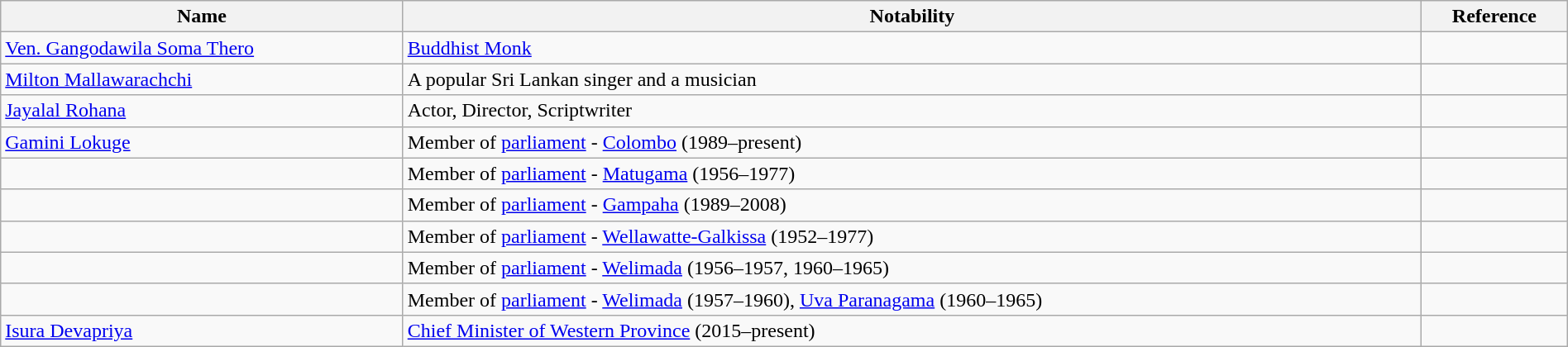<table class="wikitable sortable" style="width:100%">
<tr>
<th style="width:*;">Name</th>
<th style="width:65%;" class="unsortable">Notability</th>
<th style="width:*;" class="unsortable">Reference</th>
</tr>
<tr>
<td><a href='#'>Ven. Gangodawila Soma Thero</a></td>
<td><a href='#'>Buddhist Monk</a></td>
<td style="text-align:center;"></td>
</tr>
<tr>
<td><a href='#'>Milton Mallawarachchi</a></td>
<td>A popular Sri Lankan singer and a musician</td>
<td style="text-align:center;"></td>
</tr>
<tr>
<td><a href='#'>Jayalal Rohana</a></td>
<td>Actor, Director, Scriptwriter</td>
<td style="text-align:center;"></td>
</tr>
<tr>
<td><a href='#'>Gamini Lokuge</a></td>
<td>Member of <a href='#'>parliament</a> - <a href='#'>Colombo</a> (1989–present)</td>
<td style="text-align:center;"></td>
</tr>
<tr>
<td></td>
<td>Member of <a href='#'>parliament</a> - <a href='#'>Matugama</a> (1956–1977)</td>
<td style="text-align:center;"></td>
</tr>
<tr>
<td></td>
<td>Member of <a href='#'>parliament</a> - <a href='#'>Gampaha</a> (1989–2008)</td>
<td style="text-align:center;"></td>
</tr>
<tr>
<td></td>
<td>Member of <a href='#'>parliament</a> - <a href='#'>Wellawatte-Galkissa</a> (1952–1977)</td>
<td style="text-align:center;"></td>
</tr>
<tr>
<td></td>
<td>Member of <a href='#'>parliament</a> - <a href='#'>Welimada</a> (1956–1957, 1960–1965)</td>
<td style="text-align:center;"></td>
</tr>
<tr>
<td></td>
<td>Member of <a href='#'>parliament</a> - <a href='#'>Welimada</a> (1957–1960), <a href='#'>Uva Paranagama</a> (1960–1965)</td>
<td style="text-align:center;"></td>
</tr>
<tr>
<td><a href='#'>Isura Devapriya</a></td>
<td><a href='#'>Chief Minister of Western Province</a> (2015–present)</td>
<td style="text-align:center;"></td>
</tr>
</table>
